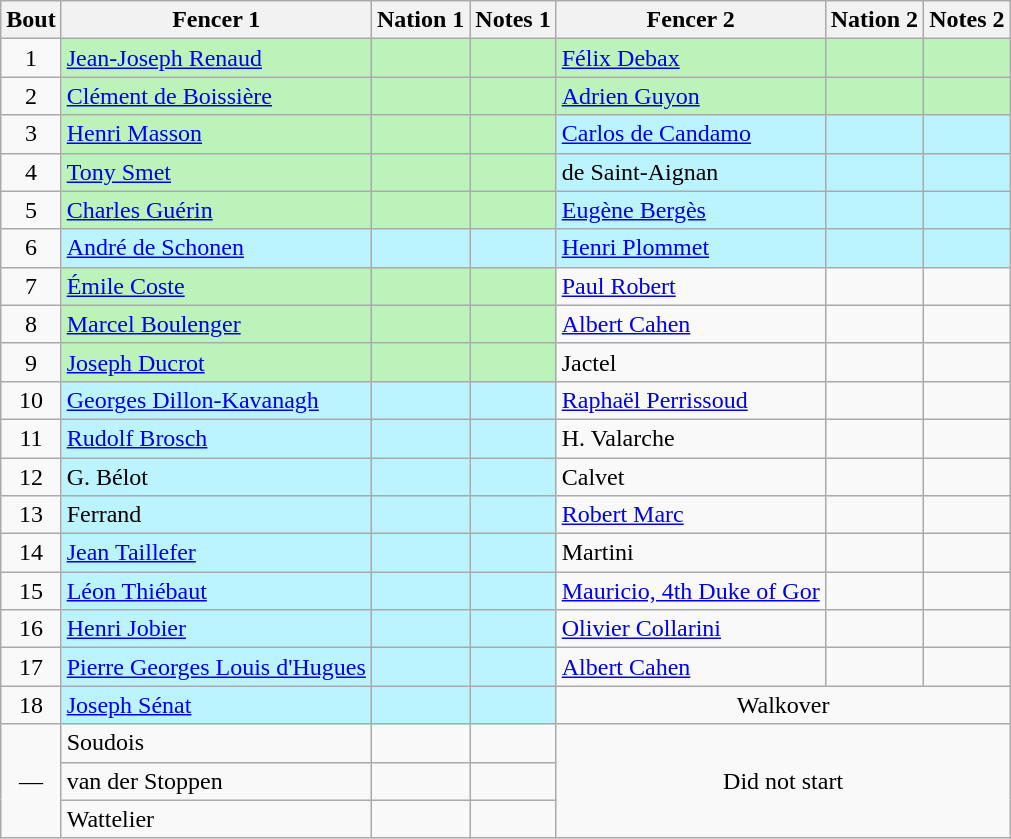<table class="wikitable sortable">
<tr>
<th>Bout</th>
<th>Fencer 1</th>
<th>Nation 1</th>
<th>Notes 1</th>
<th>Fencer 2</th>
<th>Nation 2</th>
<th>Notes 2</th>
</tr>
<tr>
<td align=center>1</td>
<td bgcolor=bbf3bb><a href='#'>Jean-Joseph Renaud</a></td>
<td bgcolor=bbf3bb></td>
<td align=center bgcolor=bbf3bb></td>
<td bgcolor=bbf3bb><a href='#'>Félix Debax</a></td>
<td bgcolor=bbf3bb></td>
<td align=center bgcolor=bbf3bb></td>
</tr>
<tr>
<td align=center>2</td>
<td bgcolor=bbf3bb><a href='#'>Clément de Boissière</a></td>
<td bgcolor=bbf3bb></td>
<td align=center bgcolor=bbf3bb></td>
<td bgcolor=bbf3bb><a href='#'>Adrien Guyon</a></td>
<td bgcolor=bbf3bb></td>
<td align=center bgcolor=bbf3bb></td>
</tr>
<tr>
<td align=center>3</td>
<td bgcolor=bbf3bb><a href='#'>Henri Masson</a></td>
<td bgcolor=bbf3bb></td>
<td align=center bgcolor=bbf3bb></td>
<td bgcolor=bbf3ff><a href='#'>Carlos de Candamo</a></td>
<td bgcolor=bbf3ff></td>
<td align=center bgcolor=bbf3ff></td>
</tr>
<tr>
<td align=center>4</td>
<td bgcolor=bbf3bb><a href='#'>Tony Smet</a></td>
<td bgcolor=bbf3bb></td>
<td align=center bgcolor=bbf3bb></td>
<td bgcolor=bbf3ff>de Saint-Aignan</td>
<td bgcolor=bbf3ff></td>
<td align=center bgcolor=bbf3ff></td>
</tr>
<tr>
<td align=center>5</td>
<td bgcolor=bbf3bb><a href='#'>Charles Guérin</a></td>
<td bgcolor=bbf3bb></td>
<td align=center bgcolor=bbf3bb></td>
<td bgcolor=bbf3ff><a href='#'>Eugène Bergès</a></td>
<td bgcolor=bbf3ff></td>
<td align=center bgcolor=bbf3ff></td>
</tr>
<tr>
<td align=center>6</td>
<td bgcolor=bbf3ff><a href='#'>André de Schonen</a></td>
<td bgcolor=bbf3ff></td>
<td align=center bgcolor=bbf3ff></td>
<td bgcolor=bbf3ff><a href='#'>Henri Plommet</a></td>
<td bgcolor=bbf3ff></td>
<td align=center bgcolor=bbf3ff></td>
</tr>
<tr>
<td align=center>7</td>
<td bgcolor=bbf3bb><a href='#'>Émile Coste</a></td>
<td bgcolor=bbf3bb></td>
<td align=center bgcolor=bbf3bb></td>
<td><a href='#'>Paul Robert</a></td>
<td></td>
<td></td>
</tr>
<tr>
<td align=center>8</td>
<td bgcolor=bbf3bb><a href='#'>Marcel Boulenger</a></td>
<td bgcolor=bbf3bb></td>
<td align=center bgcolor=bbf3bb></td>
<td><a href='#'>Albert Cahen</a></td>
<td></td>
<td></td>
</tr>
<tr>
<td align=center>9</td>
<td bgcolor=bbf3bb><a href='#'>Joseph Ducrot</a></td>
<td bgcolor=bbf3bb></td>
<td align=center bgcolor=bbf3bb></td>
<td>Jactel</td>
<td></td>
<td></td>
</tr>
<tr>
<td align=center>10</td>
<td bgcolor=bbf3ff><a href='#'>Georges Dillon-Kavanagh</a></td>
<td bgcolor=bbf3ff></td>
<td align=center bgcolor=bbf3ff></td>
<td><a href='#'>Raphaël Perrissoud</a></td>
<td></td>
<td></td>
</tr>
<tr>
<td align=center>11</td>
<td bgcolor=bbf3ff><a href='#'>Rudolf Brosch</a></td>
<td bgcolor=bbf3ff></td>
<td align=center bgcolor=bbf3ff></td>
<td>H. Valarche</td>
<td></td>
<td></td>
</tr>
<tr>
<td align=center>12</td>
<td bgcolor=bbf3ff>G. Bélot</td>
<td bgcolor=bbf3ff></td>
<td align=center bgcolor=bbf3ff></td>
<td>Calvet</td>
<td></td>
<td></td>
</tr>
<tr>
<td align=center>13</td>
<td bgcolor=bbf3ff>Ferrand</td>
<td bgcolor=bbf3ff></td>
<td align=center bgcolor=bbf3ff></td>
<td><a href='#'>Robert Marc</a></td>
<td></td>
<td></td>
</tr>
<tr>
<td align=center>14</td>
<td bgcolor=bbf3ff><a href='#'>Jean Taillefer</a></td>
<td bgcolor=bbf3ff></td>
<td align=center bgcolor=bbf3ff></td>
<td>Martini</td>
<td></td>
<td></td>
</tr>
<tr>
<td align=center>15</td>
<td bgcolor=bbf3ff><a href='#'>Léon Thiébaut</a></td>
<td bgcolor=bbf3ff></td>
<td align=center bgcolor=bbf3ff></td>
<td><a href='#'>Mauricio, 4th Duke of Gor</a></td>
<td></td>
<td></td>
</tr>
<tr>
<td align=center>16</td>
<td bgcolor=bbf3ff><a href='#'>Henri Jobier</a></td>
<td bgcolor=bbf3ff></td>
<td align=center bgcolor=bbf3ff></td>
<td><a href='#'>Olivier Collarini</a></td>
<td></td>
<td></td>
</tr>
<tr>
<td align=center>17</td>
<td bgcolor=bbf3ff><a href='#'>Pierre Georges Louis d'Hugues</a></td>
<td bgcolor=bbf3ff></td>
<td align=center bgcolor=bbf3ff></td>
<td><a href='#'>Albert Cahen</a></td>
<td></td>
<td></td>
</tr>
<tr>
<td align=center>18</td>
<td bgcolor=bbf3ff><a href='#'>Joseph Sénat</a></td>
<td bgcolor=bbf3ff></td>
<td align=center bgcolor=bbf3ff></td>
<td colspan=3 align=center>Walkover</td>
</tr>
<tr>
<td rowspan=3 align=center>—</td>
<td>Soudois</td>
<td></td>
<td></td>
<td colspan=3 rowspan=3 align=center>Did not start</td>
</tr>
<tr>
<td>van der Stoppen</td>
<td></td>
<td></td>
</tr>
<tr>
<td>Wattelier</td>
<td></td>
<td></td>
</tr>
</table>
